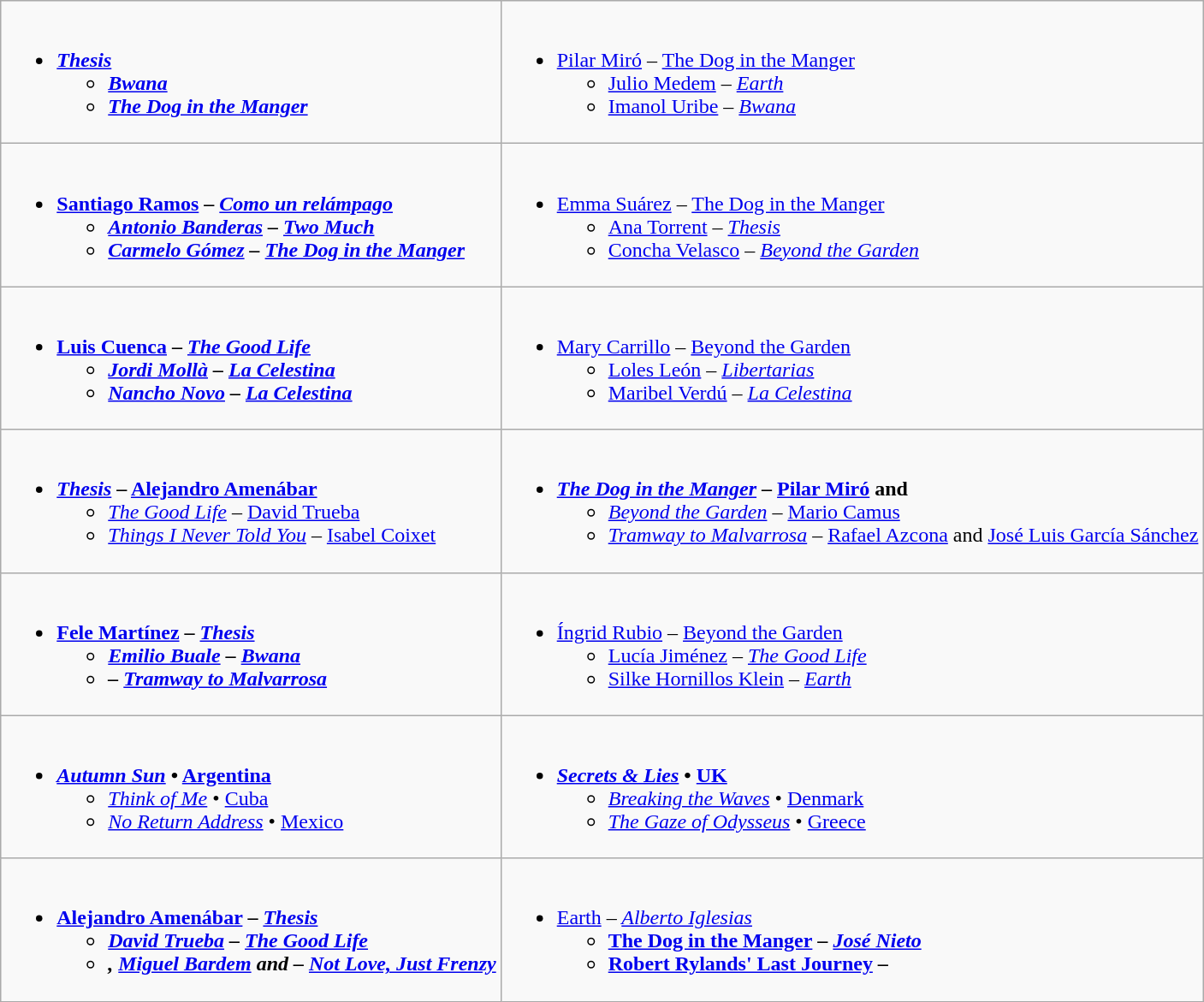<table class=wikitable style="width=100%">
<tr>
<td valign="top" style="width="50%"><br><ul><li><strong> <em><a href='#'>Thesis</a><strong><em><ul><li></em><a href='#'>Bwana</a><em></li><li></em><a href='#'>The Dog in the Manger</a><em></li></ul></li></ul></td>
<td valign="top" style="width="50%"><br><ul><li></strong> <a href='#'>Pilar Miró</a> – </em><a href='#'>The Dog in the Manger</a></em></strong><ul><li><a href='#'>Julio Medem</a> – <em><a href='#'>Earth</a></em></li><li><a href='#'>Imanol Uribe</a> – <em><a href='#'>Bwana</a></em></li></ul></li></ul></td>
</tr>
<tr>
<td valign="top" style="width="50%"><br><ul><li><strong> <a href='#'>Santiago Ramos</a> – <em><a href='#'>Como un relámpago</a><strong><em><ul><li><a href='#'>Antonio Banderas</a> – </em><a href='#'>Two Much</a><em></li><li><a href='#'>Carmelo Gómez</a> – </em><a href='#'>The Dog in the Manger</a><em></li></ul></li></ul></td>
<td valign="top" style="width="50%"><br><ul><li></strong> <a href='#'>Emma Suárez</a> – </em><a href='#'>The Dog in the Manger</a></em></strong><ul><li><a href='#'>Ana Torrent</a> – <em><a href='#'>Thesis</a></em></li><li><a href='#'>Concha Velasco</a> – <em><a href='#'>Beyond the Garden</a></em></li></ul></li></ul></td>
</tr>
<tr>
<td valign="top" style="width="50%"><br><ul><li><strong>  <a href='#'>Luis Cuenca</a> – <em><a href='#'>The Good Life</a><strong><em><ul><li><a href='#'>Jordi Mollà</a> – </em><a href='#'>La Celestina</a><em></li><li><a href='#'>Nancho Novo</a> – </em><a href='#'>La Celestina</a><em></li></ul></li></ul></td>
<td valign="top" style="width="50%"><br><ul><li></strong><a href='#'>Mary Carrillo</a> – </em><a href='#'>Beyond the Garden</a></em></strong><ul><li><a href='#'>Loles León</a> – <em><a href='#'>Libertarias</a></em></li><li><a href='#'>Maribel Verdú</a> – <em><a href='#'>La Celestina</a></em></li></ul></li></ul></td>
</tr>
<tr>
<td valign="top" style="width="50%"><br><ul><li><strong> <em><a href='#'>Thesis</a></em> – <a href='#'>Alejandro Amenábar</a></strong><ul><li><em><a href='#'>The Good Life</a></em> – <a href='#'>David Trueba</a></li><li><em><a href='#'>Things I Never Told You</a></em> – <a href='#'>Isabel Coixet</a></li></ul></li></ul></td>
<td valign="top" style="width="50%"><br><ul><li><strong> <em><a href='#'>The Dog in the Manger</a></em> – <a href='#'>Pilar Miró</a> and </strong><ul><li><em><a href='#'>Beyond the Garden</a></em> – <a href='#'>Mario Camus</a></li><li><em><a href='#'>Tramway to Malvarrosa</a></em> – <a href='#'>Rafael Azcona</a> and <a href='#'>José Luis García Sánchez</a></li></ul></li></ul></td>
</tr>
<tr>
<td valign="top" style="width="50%"><br><ul><li><strong> <a href='#'>Fele Martínez</a> – <em><a href='#'>Thesis</a><strong><em><ul><li><a href='#'>Emilio Buale</a> – </em><a href='#'>Bwana</a><em></li><li> – </em><a href='#'>Tramway to Malvarrosa</a><em></li></ul></li></ul></td>
<td valign="top" style="width="50%"><br><ul><li></strong> <a href='#'>Íngrid Rubio</a> – </em><a href='#'>Beyond the Garden</a></em></strong><ul><li><a href='#'>Lucía Jiménez</a> – <em><a href='#'>The Good Life</a></em></li><li><a href='#'>Silke Hornillos Klein</a> – <em><a href='#'>Earth</a></em></li></ul></li></ul></td>
</tr>
<tr>
<td valign="top" style="width="50%"><br><ul><li><strong> <em><a href='#'>Autumn Sun</a></em> • <a href='#'>Argentina</a></strong><ul><li><em><a href='#'>Think of Me</a></em> • <a href='#'>Cuba</a></li><li><em><a href='#'>No Return Address</a></em> • <a href='#'>Mexico</a></li></ul></li></ul></td>
<td valign="top" style="width="50%"><br><ul><li><strong> <em><a href='#'>Secrets & Lies</a></em> • <a href='#'>UK</a></strong><ul><li><em><a href='#'>Breaking the Waves</a></em> • <a href='#'>Denmark</a></li><li><em><a href='#'>The Gaze of Odysseus</a></em> • <a href='#'>Greece</a></li></ul></li></ul></td>
</tr>
<tr>
<td valign="top" style="width="50%"><br><ul><li><strong> <a href='#'>Alejandro Amenábar</a> – <em><a href='#'>Thesis</a><strong><em><ul><li><a href='#'>David Trueba</a> – </em><a href='#'>The Good Life</a><em></li><li>, <a href='#'>Miguel Bardem</a> and  – </em><a href='#'>Not Love, Just Frenzy</a><em></li></ul></li></ul></td>
<td valign="top" style="width="50%"><br><ul><li></strong> </em><a href='#'>Earth</a><em> – <a href='#'>Alberto Iglesias</a><strong><ul><li></em><a href='#'>The Dog in the Manger</a><em> – <a href='#'>José Nieto</a></li><li></em><a href='#'>Robert Rylands' Last Journey</a><em> – </li></ul></li></ul></td>
</tr>
</table>
